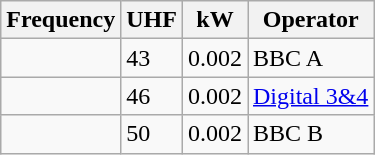<table class="wikitable sortable">
<tr>
<th>Frequency</th>
<th>UHF</th>
<th>kW</th>
<th>Operator</th>
</tr>
<tr>
<td></td>
<td>43</td>
<td>0.002</td>
<td>BBC A</td>
</tr>
<tr>
<td></td>
<td>46</td>
<td>0.002</td>
<td><a href='#'>Digital 3&4</a></td>
</tr>
<tr>
<td></td>
<td>50</td>
<td>0.002</td>
<td>BBC B</td>
</tr>
</table>
